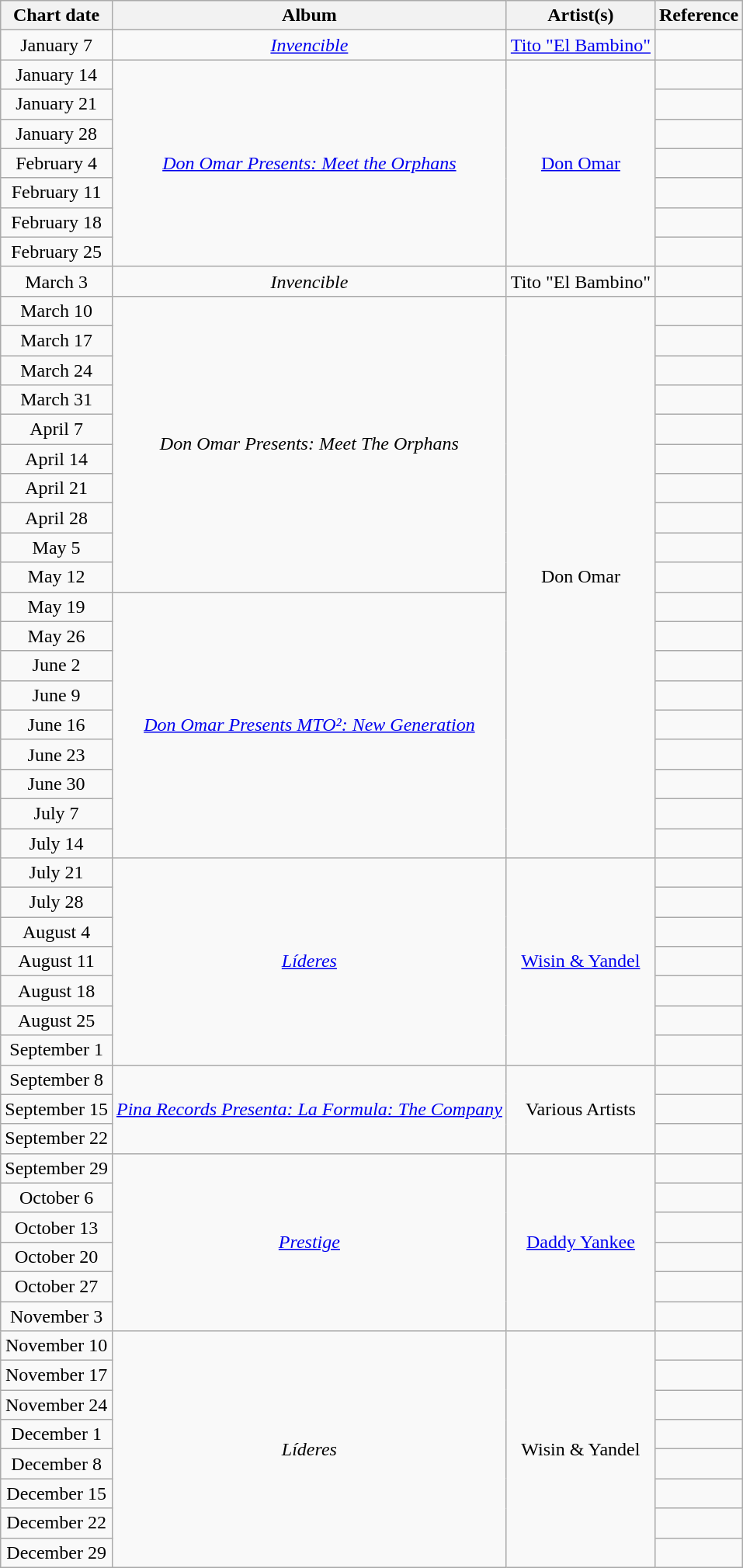<table class="wikitable" border="1" style="text-align: center">
<tr>
<th>Chart date</th>
<th>Album</th>
<th>Artist(s)</th>
<th class="unsortable">Reference</th>
</tr>
<tr>
<td>January 7</td>
<td><em><a href='#'>Invencible</a></em></td>
<td><a href='#'>Tito "El Bambino"</a></td>
<td></td>
</tr>
<tr>
<td>January 14</td>
<td rowspan=7><em><a href='#'>Don Omar Presents: Meet the Orphans</a></em></td>
<td rowspan=7><a href='#'>Don Omar</a></td>
<td></td>
</tr>
<tr>
<td>January 21</td>
<td></td>
</tr>
<tr>
<td>January 28</td>
<td></td>
</tr>
<tr>
<td>February 4</td>
<td></td>
</tr>
<tr>
<td>February 11</td>
<td></td>
</tr>
<tr>
<td>February 18</td>
<td></td>
</tr>
<tr>
<td>February 25</td>
<td></td>
</tr>
<tr>
<td>March 3</td>
<td><em>Invencible</em></td>
<td>Tito "El Bambino"</td>
<td></td>
</tr>
<tr>
<td>March 10</td>
<td rowspan=10><em>Don Omar Presents: Meet The Orphans</em></td>
<td rowspan=19>Don Omar</td>
<td></td>
</tr>
<tr>
<td>March 17</td>
<td></td>
</tr>
<tr>
<td>March 24</td>
<td></td>
</tr>
<tr>
<td>March 31</td>
<td></td>
</tr>
<tr>
<td>April 7</td>
<td></td>
</tr>
<tr>
<td>April 14</td>
<td></td>
</tr>
<tr>
<td>April 21</td>
<td></td>
</tr>
<tr>
<td>April 28</td>
<td></td>
</tr>
<tr>
<td>May 5</td>
<td></td>
</tr>
<tr>
<td>May 12</td>
<td></td>
</tr>
<tr>
<td>May 19</td>
<td rowspan=9><em><a href='#'>Don Omar Presents MTO²: New Generation</a></em></td>
<td></td>
</tr>
<tr>
<td>May 26</td>
<td></td>
</tr>
<tr>
<td>June 2</td>
<td></td>
</tr>
<tr>
<td>June 9</td>
<td></td>
</tr>
<tr>
<td>June 16</td>
<td></td>
</tr>
<tr>
<td>June 23</td>
<td></td>
</tr>
<tr>
<td>June 30</td>
<td></td>
</tr>
<tr>
<td>July 7</td>
<td></td>
</tr>
<tr>
<td>July 14</td>
<td></td>
</tr>
<tr>
<td>July 21</td>
<td rowspan=7><em><a href='#'>Líderes</a></em></td>
<td rowspan=7><a href='#'>Wisin & Yandel</a></td>
<td></td>
</tr>
<tr>
<td>July 28</td>
<td></td>
</tr>
<tr>
<td>August 4</td>
<td></td>
</tr>
<tr>
<td>August 11</td>
<td></td>
</tr>
<tr>
<td>August 18</td>
<td></td>
</tr>
<tr>
<td>August 25</td>
<td></td>
</tr>
<tr>
<td>September 1</td>
<td></td>
</tr>
<tr>
<td>September 8</td>
<td rowspan=3><em><a href='#'>Pina Records Presenta: La Formula: The Company</a></em></td>
<td rowspan=3>Various Artists</td>
<td></td>
</tr>
<tr>
<td>September 15</td>
<td></td>
</tr>
<tr>
<td>September 22</td>
<td></td>
</tr>
<tr>
<td>September 29</td>
<td rowspan=6><em><a href='#'>Prestige</a></em></td>
<td rowspan=6><a href='#'>Daddy Yankee</a></td>
<td></td>
</tr>
<tr>
<td>October 6</td>
<td></td>
</tr>
<tr>
<td>October 13</td>
<td></td>
</tr>
<tr>
<td>October 20</td>
<td></td>
</tr>
<tr>
<td>October 27</td>
<td></td>
</tr>
<tr>
<td>November 3</td>
<td></td>
</tr>
<tr>
<td>November 10</td>
<td rowspan=8><em>Líderes</em></td>
<td rowspan=8>Wisin & Yandel</td>
<td></td>
</tr>
<tr>
<td>November 17</td>
<td></td>
</tr>
<tr>
<td>November 24</td>
<td></td>
</tr>
<tr>
<td>December 1</td>
<td></td>
</tr>
<tr>
<td>December 8</td>
<td></td>
</tr>
<tr>
<td>December 15</td>
<td></td>
</tr>
<tr>
<td>December 22</td>
<td></td>
</tr>
<tr>
<td>December 29</td>
<td></td>
</tr>
</table>
